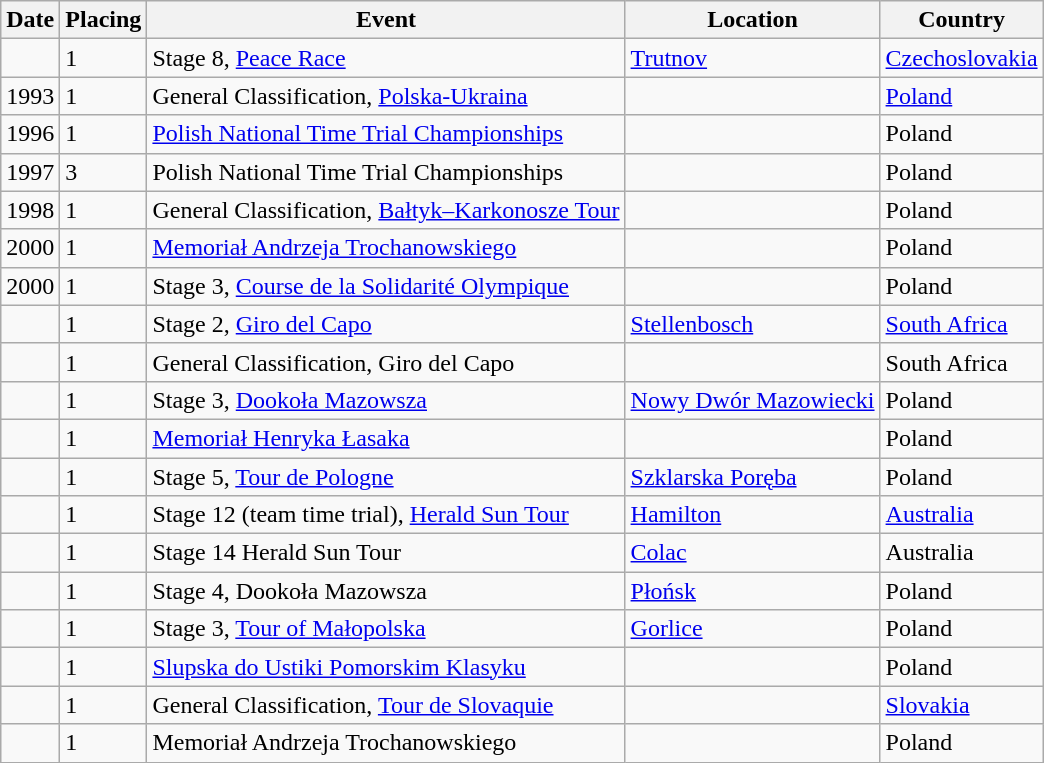<table class="wikitable sortable">
<tr>
<th>Date</th>
<th>Placing</th>
<th>Event</th>
<th>Location</th>
<th>Country</th>
</tr>
<tr>
<td></td>
<td>1</td>
<td>Stage 8, <a href='#'>Peace Race</a></td>
<td><a href='#'>Trutnov</a></td>
<td><a href='#'>Czechoslovakia</a></td>
</tr>
<tr>
<td>1993</td>
<td>1</td>
<td>General Classification, <a href='#'>Polska-Ukraina</a></td>
<td></td>
<td><a href='#'>Poland</a></td>
</tr>
<tr>
<td>1996</td>
<td>1</td>
<td><a href='#'>Polish National Time Trial Championships</a></td>
<td></td>
<td>Poland</td>
</tr>
<tr>
<td>1997</td>
<td>3</td>
<td>Polish National Time Trial Championships</td>
<td></td>
<td>Poland</td>
</tr>
<tr>
<td>1998</td>
<td>1</td>
<td>General Classification, <a href='#'>Bałtyk–Karkonosze Tour</a></td>
<td></td>
<td>Poland</td>
</tr>
<tr>
<td>2000</td>
<td>1</td>
<td><a href='#'>Memoriał Andrzeja Trochanowskiego</a></td>
<td></td>
<td>Poland</td>
</tr>
<tr>
<td>2000</td>
<td>1</td>
<td>Stage 3, <a href='#'>Course de la Solidarité Olympique</a></td>
<td></td>
<td>Poland</td>
</tr>
<tr>
<td></td>
<td>1</td>
<td>Stage 2, <a href='#'>Giro del Capo</a></td>
<td><a href='#'>Stellenbosch</a></td>
<td><a href='#'>South Africa</a></td>
</tr>
<tr>
<td></td>
<td>1</td>
<td>General Classification, Giro del Capo</td>
<td></td>
<td>South Africa</td>
</tr>
<tr>
<td></td>
<td>1</td>
<td>Stage 3, <a href='#'>Dookoła Mazowsza</a></td>
<td><a href='#'>Nowy Dwór Mazowiecki</a></td>
<td>Poland</td>
</tr>
<tr>
<td></td>
<td>1</td>
<td><a href='#'>Memoriał Henryka Łasaka</a></td>
<td></td>
<td>Poland</td>
</tr>
<tr>
<td></td>
<td>1</td>
<td>Stage 5, <a href='#'>Tour de Pologne</a></td>
<td><a href='#'>Szklarska Poręba</a></td>
<td>Poland</td>
</tr>
<tr>
<td></td>
<td>1</td>
<td>Stage 12 (team time trial), <a href='#'>Herald Sun Tour</a></td>
<td><a href='#'>Hamilton</a></td>
<td><a href='#'>Australia</a></td>
</tr>
<tr>
<td></td>
<td>1</td>
<td>Stage 14 Herald Sun Tour</td>
<td><a href='#'>Colac</a></td>
<td>Australia</td>
</tr>
<tr>
<td></td>
<td>1</td>
<td>Stage 4, Dookoła Mazowsza</td>
<td><a href='#'>Płońsk</a></td>
<td>Poland</td>
</tr>
<tr>
<td></td>
<td>1</td>
<td>Stage 3, <a href='#'>Tour of Małopolska</a></td>
<td><a href='#'>Gorlice</a></td>
<td>Poland</td>
</tr>
<tr>
<td></td>
<td>1</td>
<td><a href='#'>Slupska do Ustiki Pomorskim Klasyku</a></td>
<td></td>
<td>Poland</td>
</tr>
<tr>
<td></td>
<td>1</td>
<td>General Classification, <a href='#'>Tour de Slovaquie</a></td>
<td></td>
<td><a href='#'>Slovakia</a></td>
</tr>
<tr>
<td></td>
<td>1</td>
<td>Memoriał Andrzeja Trochanowskiego</td>
<td></td>
<td>Poland</td>
</tr>
</table>
